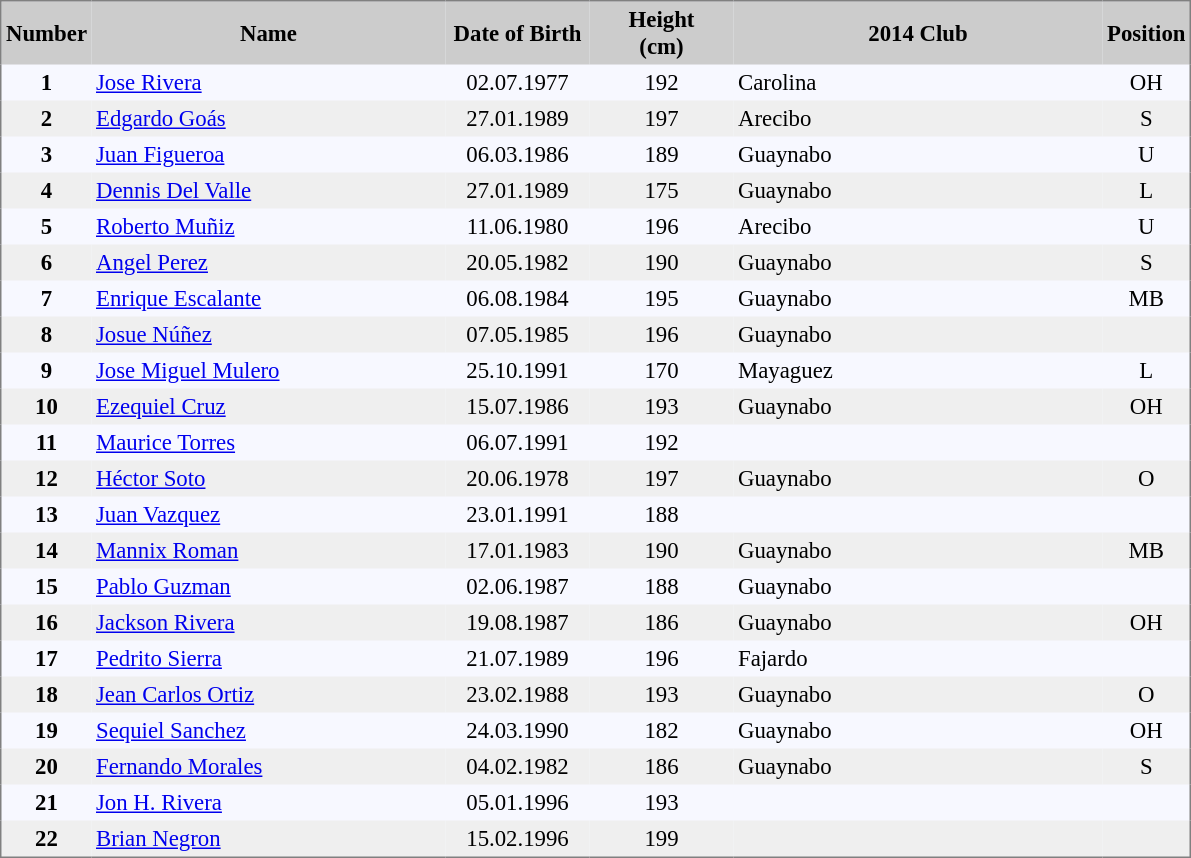<table cellpadding="3" style="background: #f7f8ff; font-size: 95%; border: 1px solid gray; border-collapse: collapse;">
<tr style="background:#ccc;">
<th style="width: 10px;"><strong>Number</strong></th>
<th style="width: 230px;"><strong>Name</strong></th>
<th style="width: 90px;"><strong>Date of Birth</strong></th>
<th style="width: 90px;"><strong>Height<br>(cm)</strong></th>
<th style="width: 240px;"><strong>2014 Club</strong></th>
<th style="width: 50px;"><strong>Position</strong></th>
</tr>
<tr>
<td style="text-align:center;"><strong>1</strong></td>
<td><a href='#'>Jose Rivera</a></td>
<td style="text-align:center;">02.07.1977</td>
<td style="text-align:center;">192</td>
<td> Carolina</td>
<td style="text-align:center;">OH</td>
</tr>
<tr style="background: #efefef;">
<td style="text-align:center;"><strong>2</strong></td>
<td><a href='#'>Edgardo Goás</a></td>
<td style="text-align:center;">27.01.1989</td>
<td style="text-align:center;">197</td>
<td> Arecibo</td>
<td style="text-align:center;">S</td>
</tr>
<tr>
<td style="text-align:center;"><strong>3</strong></td>
<td><a href='#'>Juan Figueroa</a></td>
<td style="text-align:center;">06.03.1986</td>
<td style="text-align:center;">189</td>
<td> Guaynabo</td>
<td style="text-align:center;">U</td>
</tr>
<tr style="background: #efefef;">
<td style="text-align:center;"><strong>4</strong></td>
<td><a href='#'>Dennis Del Valle</a></td>
<td style="text-align:center;">27.01.1989</td>
<td style="text-align:center;">175</td>
<td> Guaynabo</td>
<td style="text-align:center;">L</td>
</tr>
<tr>
<td style="text-align:center;"><strong>5</strong></td>
<td><a href='#'>Roberto Muñiz</a></td>
<td style="text-align:center;">11.06.1980</td>
<td style="text-align:center;">196</td>
<td> Arecibo</td>
<td style="text-align:center;">U</td>
</tr>
<tr style="background: #efefef;">
<td style="text-align:center;"><strong>6</strong></td>
<td><a href='#'>Angel Perez</a></td>
<td style="text-align:center;">20.05.1982</td>
<td style="text-align:center;">190</td>
<td> Guaynabo</td>
<td style="text-align:center;">S</td>
</tr>
<tr>
<td style="text-align:center;"><strong>7</strong></td>
<td><a href='#'>Enrique Escalante</a></td>
<td style="text-align:center;">06.08.1984</td>
<td style="text-align:center;">195</td>
<td> Guaynabo</td>
<td style="text-align:center;">MB</td>
</tr>
<tr style="background: #efefef;">
<td style="text-align:center;"><strong>8</strong></td>
<td><a href='#'>Josue Núñez</a></td>
<td style="text-align:center;">07.05.1985</td>
<td style="text-align:center;">196</td>
<td> Guaynabo</td>
<td style="text-align:center;"></td>
</tr>
<tr>
<td style="text-align:center;"><strong>9</strong></td>
<td><a href='#'>Jose Miguel Mulero</a></td>
<td style="text-align:center;">25.10.1991</td>
<td style="text-align:center;">170</td>
<td> Mayaguez</td>
<td style="text-align:center;">L</td>
</tr>
<tr style="background: #efefef;">
<td style="text-align:center;"><strong>10</strong></td>
<td><a href='#'>Ezequiel Cruz</a></td>
<td style="text-align:center;">15.07.1986</td>
<td style="text-align:center;">193</td>
<td> Guaynabo</td>
<td style="text-align:center;">OH</td>
</tr>
<tr>
<td style="text-align:center;"><strong>11</strong></td>
<td><a href='#'>Maurice Torres</a></td>
<td style="text-align:center;">06.07.1991</td>
<td style="text-align:center;">192</td>
<td></td>
<td style="text-align:center;"></td>
</tr>
<tr style="background: #efefef;">
<td style="text-align:center;"><strong>12</strong></td>
<td><a href='#'>Héctor Soto</a></td>
<td style="text-align:center;">20.06.1978</td>
<td style="text-align:center;">197</td>
<td> Guaynabo</td>
<td style="text-align:center;">O</td>
</tr>
<tr>
<td style="text-align:center;"><strong>13</strong></td>
<td><a href='#'>Juan Vazquez</a></td>
<td style="text-align:center;">23.01.1991</td>
<td style="text-align:center;">188</td>
<td></td>
<td style="text-align:center;"></td>
</tr>
<tr style="background: #efefef;">
<td style="text-align:center;"><strong>14</strong></td>
<td><a href='#'>Mannix Roman</a></td>
<td style="text-align:center;">17.01.1983</td>
<td style="text-align:center;">190</td>
<td> Guaynabo</td>
<td style="text-align:center;">MB</td>
</tr>
<tr>
<td style="text-align:center;"><strong>15</strong></td>
<td><a href='#'>Pablo Guzman</a></td>
<td style="text-align:center;">02.06.1987</td>
<td style="text-align:center;">188</td>
<td> Guaynabo</td>
<td style="text-align:center;"></td>
</tr>
<tr style="background: #efefef;">
<td style="text-align:center;"><strong>16</strong></td>
<td><a href='#'>Jackson Rivera</a></td>
<td style="text-align:center;">19.08.1987</td>
<td style="text-align:center;">186</td>
<td> Guaynabo</td>
<td style="text-align:center;">OH</td>
</tr>
<tr>
<td style="text-align:center;"><strong>17</strong></td>
<td><a href='#'>Pedrito Sierra</a></td>
<td style="text-align:center;">21.07.1989</td>
<td style="text-align:center;">196</td>
<td> Fajardo</td>
<td style="text-align:center;"></td>
</tr>
<tr style="background: #efefef;">
<td style="text-align:center;"><strong>18</strong></td>
<td><a href='#'>Jean Carlos Ortiz</a></td>
<td style="text-align:center;">23.02.1988</td>
<td style="text-align:center;">193</td>
<td> Guaynabo</td>
<td style="text-align:center;">O</td>
</tr>
<tr>
<td style="text-align:center;"><strong>19</strong></td>
<td><a href='#'>Sequiel Sanchez</a></td>
<td style="text-align:center;">24.03.1990</td>
<td style="text-align:center;">182</td>
<td> Guaynabo</td>
<td style="text-align:center;">OH</td>
</tr>
<tr style="background: #efefef;">
<td style="text-align:center;"><strong>20</strong></td>
<td><a href='#'>Fernando Morales</a></td>
<td style="text-align:center;">04.02.1982</td>
<td style="text-align:center;">186</td>
<td> Guaynabo</td>
<td style="text-align:center;">S</td>
</tr>
<tr>
<td style="text-align:center;"><strong>21</strong></td>
<td><a href='#'>Jon H. Rivera</a></td>
<td style="text-align:center;">05.01.1996</td>
<td style="text-align:center;">193</td>
<td></td>
<td style="text-align:center;"></td>
</tr>
<tr style="background: #efefef;">
<td style="text-align:center;"><strong>22</strong></td>
<td><a href='#'>Brian Negron</a></td>
<td style="text-align:center;">15.02.1996</td>
<td style="text-align:center;">199</td>
<td></td>
<td style="text-align:center;"></td>
</tr>
</table>
